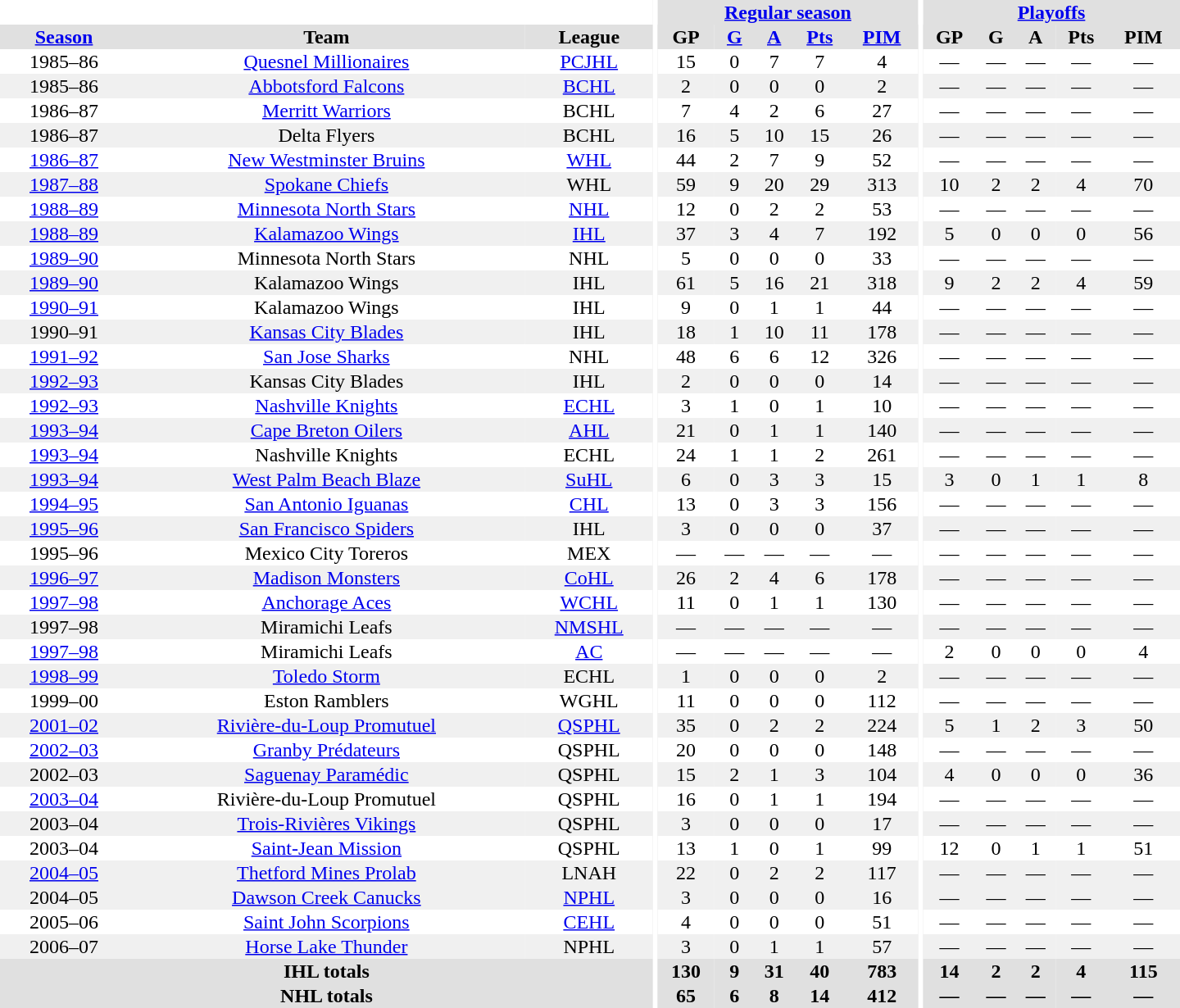<table border="0" cellpadding="1" cellspacing="0" style="text-align:center; width:60em">
<tr bgcolor="#e0e0e0">
<th colspan="3" bgcolor="#ffffff"></th>
<th rowspan="100" bgcolor="#ffffff"></th>
<th colspan="5"><a href='#'>Regular season</a></th>
<th rowspan="100" bgcolor="#ffffff"></th>
<th colspan="5"><a href='#'>Playoffs</a></th>
</tr>
<tr bgcolor="#e0e0e0">
<th><a href='#'>Season</a></th>
<th>Team</th>
<th>League</th>
<th>GP</th>
<th><a href='#'>G</a></th>
<th><a href='#'>A</a></th>
<th><a href='#'>Pts</a></th>
<th><a href='#'>PIM</a></th>
<th>GP</th>
<th>G</th>
<th>A</th>
<th>Pts</th>
<th>PIM</th>
</tr>
<tr>
<td>1985–86</td>
<td><a href='#'>Quesnel Millionaires</a></td>
<td><a href='#'>PCJHL</a></td>
<td>15</td>
<td>0</td>
<td>7</td>
<td>7</td>
<td>4</td>
<td>—</td>
<td>—</td>
<td>—</td>
<td>—</td>
<td>—</td>
</tr>
<tr bgcolor="#f0f0f0">
<td>1985–86</td>
<td><a href='#'>Abbotsford Falcons</a></td>
<td><a href='#'>BCHL</a></td>
<td>2</td>
<td>0</td>
<td>0</td>
<td>0</td>
<td>2</td>
<td>—</td>
<td>—</td>
<td>—</td>
<td>—</td>
<td>—</td>
</tr>
<tr>
<td>1986–87</td>
<td><a href='#'>Merritt Warriors</a></td>
<td>BCHL</td>
<td>7</td>
<td>4</td>
<td>2</td>
<td>6</td>
<td>27</td>
<td>—</td>
<td>—</td>
<td>—</td>
<td>—</td>
<td>—</td>
</tr>
<tr bgcolor="#f0f0f0">
<td>1986–87</td>
<td>Delta Flyers</td>
<td>BCHL</td>
<td>16</td>
<td>5</td>
<td>10</td>
<td>15</td>
<td>26</td>
<td>—</td>
<td>—</td>
<td>—</td>
<td>—</td>
<td>—</td>
</tr>
<tr>
<td><a href='#'>1986–87</a></td>
<td><a href='#'>New Westminster Bruins</a></td>
<td><a href='#'>WHL</a></td>
<td>44</td>
<td>2</td>
<td>7</td>
<td>9</td>
<td>52</td>
<td>—</td>
<td>—</td>
<td>—</td>
<td>—</td>
<td>—</td>
</tr>
<tr bgcolor="#f0f0f0">
<td><a href='#'>1987–88</a></td>
<td><a href='#'>Spokane Chiefs</a></td>
<td>WHL</td>
<td>59</td>
<td>9</td>
<td>20</td>
<td>29</td>
<td>313</td>
<td>10</td>
<td>2</td>
<td>2</td>
<td>4</td>
<td>70</td>
</tr>
<tr>
<td><a href='#'>1988–89</a></td>
<td><a href='#'>Minnesota North Stars</a></td>
<td><a href='#'>NHL</a></td>
<td>12</td>
<td>0</td>
<td>2</td>
<td>2</td>
<td>53</td>
<td>—</td>
<td>—</td>
<td>—</td>
<td>—</td>
<td>—</td>
</tr>
<tr bgcolor="#f0f0f0">
<td><a href='#'>1988–89</a></td>
<td><a href='#'>Kalamazoo Wings</a></td>
<td><a href='#'>IHL</a></td>
<td>37</td>
<td>3</td>
<td>4</td>
<td>7</td>
<td>192</td>
<td>5</td>
<td>0</td>
<td>0</td>
<td>0</td>
<td>56</td>
</tr>
<tr>
<td><a href='#'>1989–90</a></td>
<td>Minnesota North Stars</td>
<td>NHL</td>
<td>5</td>
<td>0</td>
<td>0</td>
<td>0</td>
<td>33</td>
<td>—</td>
<td>—</td>
<td>—</td>
<td>—</td>
<td>—</td>
</tr>
<tr bgcolor="#f0f0f0">
<td><a href='#'>1989–90</a></td>
<td>Kalamazoo Wings</td>
<td>IHL</td>
<td>61</td>
<td>5</td>
<td>16</td>
<td>21</td>
<td>318</td>
<td>9</td>
<td>2</td>
<td>2</td>
<td>4</td>
<td>59</td>
</tr>
<tr>
<td><a href='#'>1990–91</a></td>
<td>Kalamazoo Wings</td>
<td>IHL</td>
<td>9</td>
<td>0</td>
<td>1</td>
<td>1</td>
<td>44</td>
<td>—</td>
<td>—</td>
<td>—</td>
<td>—</td>
<td>—</td>
</tr>
<tr bgcolor="#f0f0f0">
<td>1990–91</td>
<td><a href='#'>Kansas City Blades</a></td>
<td>IHL</td>
<td>18</td>
<td>1</td>
<td>10</td>
<td>11</td>
<td>178</td>
<td>—</td>
<td>—</td>
<td>—</td>
<td>—</td>
<td>—</td>
</tr>
<tr>
<td><a href='#'>1991–92</a></td>
<td><a href='#'>San Jose Sharks</a></td>
<td>NHL</td>
<td>48</td>
<td>6</td>
<td>6</td>
<td>12</td>
<td>326</td>
<td>—</td>
<td>—</td>
<td>—</td>
<td>—</td>
<td>—</td>
</tr>
<tr bgcolor="#f0f0f0">
<td><a href='#'>1992–93</a></td>
<td>Kansas City Blades</td>
<td>IHL</td>
<td>2</td>
<td>0</td>
<td>0</td>
<td>0</td>
<td>14</td>
<td>—</td>
<td>—</td>
<td>—</td>
<td>—</td>
<td>—</td>
</tr>
<tr>
<td><a href='#'>1992–93</a></td>
<td><a href='#'>Nashville Knights</a></td>
<td><a href='#'>ECHL</a></td>
<td>3</td>
<td>1</td>
<td>0</td>
<td>1</td>
<td>10</td>
<td>—</td>
<td>—</td>
<td>—</td>
<td>—</td>
<td>—</td>
</tr>
<tr bgcolor="#f0f0f0">
<td><a href='#'>1993–94</a></td>
<td><a href='#'>Cape Breton Oilers</a></td>
<td><a href='#'>AHL</a></td>
<td>21</td>
<td>0</td>
<td>1</td>
<td>1</td>
<td>140</td>
<td>—</td>
<td>—</td>
<td>—</td>
<td>—</td>
<td>—</td>
</tr>
<tr>
<td><a href='#'>1993–94</a></td>
<td>Nashville Knights</td>
<td>ECHL</td>
<td>24</td>
<td>1</td>
<td>1</td>
<td>2</td>
<td>261</td>
<td>—</td>
<td>—</td>
<td>—</td>
<td>—</td>
<td>—</td>
</tr>
<tr bgcolor="#f0f0f0">
<td><a href='#'>1993–94</a></td>
<td><a href='#'>West Palm Beach Blaze</a></td>
<td><a href='#'>SuHL</a></td>
<td>6</td>
<td>0</td>
<td>3</td>
<td>3</td>
<td>15</td>
<td>3</td>
<td>0</td>
<td>1</td>
<td>1</td>
<td>8</td>
</tr>
<tr>
<td><a href='#'>1994–95</a></td>
<td><a href='#'>San Antonio Iguanas</a></td>
<td><a href='#'>CHL</a></td>
<td>13</td>
<td>0</td>
<td>3</td>
<td>3</td>
<td>156</td>
<td>—</td>
<td>—</td>
<td>—</td>
<td>—</td>
<td>—</td>
</tr>
<tr bgcolor="#f0f0f0">
<td><a href='#'>1995–96</a></td>
<td><a href='#'>San Francisco Spiders</a></td>
<td>IHL</td>
<td>3</td>
<td>0</td>
<td>0</td>
<td>0</td>
<td>37</td>
<td>—</td>
<td>—</td>
<td>—</td>
<td>—</td>
<td>—</td>
</tr>
<tr>
<td>1995–96</td>
<td>Mexico City Toreros</td>
<td>MEX</td>
<td>—</td>
<td>—</td>
<td>—</td>
<td>—</td>
<td>—</td>
<td>—</td>
<td>—</td>
<td>—</td>
<td>—</td>
<td>—</td>
</tr>
<tr bgcolor="#f0f0f0">
<td><a href='#'>1996–97</a></td>
<td><a href='#'>Madison Monsters</a></td>
<td><a href='#'>CoHL</a></td>
<td>26</td>
<td>2</td>
<td>4</td>
<td>6</td>
<td>178</td>
<td>—</td>
<td>—</td>
<td>—</td>
<td>—</td>
<td>—</td>
</tr>
<tr>
<td><a href='#'>1997–98</a></td>
<td><a href='#'>Anchorage Aces</a></td>
<td><a href='#'>WCHL</a></td>
<td>11</td>
<td>0</td>
<td>1</td>
<td>1</td>
<td>130</td>
<td>—</td>
<td>—</td>
<td>—</td>
<td>—</td>
<td>—</td>
</tr>
<tr bgcolor="#f0f0f0">
<td>1997–98</td>
<td>Miramichi Leafs</td>
<td><a href='#'>NMSHL</a></td>
<td>—</td>
<td>—</td>
<td>—</td>
<td>—</td>
<td>—</td>
<td>—</td>
<td>—</td>
<td>—</td>
<td>—</td>
<td>—</td>
</tr>
<tr>
<td><a href='#'>1997–98</a></td>
<td>Miramichi Leafs</td>
<td><a href='#'>AC</a></td>
<td>—</td>
<td>—</td>
<td>—</td>
<td>—</td>
<td>—</td>
<td>2</td>
<td>0</td>
<td>0</td>
<td>0</td>
<td>4</td>
</tr>
<tr bgcolor="#f0f0f0">
<td><a href='#'>1998–99</a></td>
<td><a href='#'>Toledo Storm</a></td>
<td>ECHL</td>
<td>1</td>
<td>0</td>
<td>0</td>
<td>0</td>
<td>2</td>
<td>—</td>
<td>—</td>
<td>—</td>
<td>—</td>
<td>—</td>
</tr>
<tr>
<td>1999–00</td>
<td>Eston Ramblers</td>
<td>WGHL</td>
<td>11</td>
<td>0</td>
<td>0</td>
<td>0</td>
<td>112</td>
<td>—</td>
<td>—</td>
<td>—</td>
<td>—</td>
<td>—</td>
</tr>
<tr bgcolor="#f0f0f0">
<td><a href='#'>2001–02</a></td>
<td><a href='#'>Rivière-du-Loup Promutuel</a></td>
<td><a href='#'>QSPHL</a></td>
<td>35</td>
<td>0</td>
<td>2</td>
<td>2</td>
<td>224</td>
<td>5</td>
<td>1</td>
<td>2</td>
<td>3</td>
<td>50</td>
</tr>
<tr>
<td><a href='#'>2002–03</a></td>
<td><a href='#'>Granby Prédateurs</a></td>
<td>QSPHL</td>
<td>20</td>
<td>0</td>
<td>0</td>
<td>0</td>
<td>148</td>
<td>—</td>
<td>—</td>
<td>—</td>
<td>—</td>
<td>—</td>
</tr>
<tr bgcolor="#f0f0f0">
<td>2002–03</td>
<td><a href='#'>Saguenay Paramédic</a></td>
<td>QSPHL</td>
<td>15</td>
<td>2</td>
<td>1</td>
<td>3</td>
<td>104</td>
<td>4</td>
<td>0</td>
<td>0</td>
<td>0</td>
<td>36</td>
</tr>
<tr>
<td><a href='#'>2003–04</a></td>
<td>Rivière-du-Loup Promutuel</td>
<td>QSPHL</td>
<td>16</td>
<td>0</td>
<td>1</td>
<td>1</td>
<td>194</td>
<td>—</td>
<td>—</td>
<td>—</td>
<td>—</td>
<td>—</td>
</tr>
<tr bgcolor="#f0f0f0">
<td>2003–04</td>
<td><a href='#'>Trois-Rivières Vikings</a></td>
<td>QSPHL</td>
<td>3</td>
<td>0</td>
<td>0</td>
<td>0</td>
<td>17</td>
<td>—</td>
<td>—</td>
<td>—</td>
<td>—</td>
<td>—</td>
</tr>
<tr>
<td>2003–04</td>
<td><a href='#'>Saint-Jean Mission</a></td>
<td>QSPHL</td>
<td>13</td>
<td>1</td>
<td>0</td>
<td>1</td>
<td>99</td>
<td>12</td>
<td>0</td>
<td>1</td>
<td>1</td>
<td>51</td>
</tr>
<tr bgcolor="#f0f0f0">
<td><a href='#'>2004–05</a></td>
<td><a href='#'>Thetford Mines Prolab</a></td>
<td>LNAH</td>
<td>22</td>
<td>0</td>
<td>2</td>
<td>2</td>
<td>117</td>
<td>—</td>
<td>—</td>
<td>—</td>
<td>—</td>
<td>—</td>
</tr>
<tr bgcolor="#f0f0f0">
<td>2004–05</td>
<td><a href='#'>Dawson Creek Canucks</a></td>
<td><a href='#'>NPHL</a></td>
<td>3</td>
<td>0</td>
<td>0</td>
<td>0</td>
<td>16</td>
<td>—</td>
<td>—</td>
<td>—</td>
<td>—</td>
<td>—</td>
</tr>
<tr>
<td>2005–06</td>
<td><a href='#'>Saint John Scorpions</a></td>
<td><a href='#'>CEHL</a></td>
<td>4</td>
<td>0</td>
<td>0</td>
<td>0</td>
<td>51</td>
<td>—</td>
<td>—</td>
<td>—</td>
<td>—</td>
<td>—</td>
</tr>
<tr bgcolor="#f0f0f0">
<td>2006–07</td>
<td><a href='#'>Horse Lake Thunder</a></td>
<td>NPHL</td>
<td>3</td>
<td>0</td>
<td>1</td>
<td>1</td>
<td>57</td>
<td>—</td>
<td>—</td>
<td>—</td>
<td>—</td>
<td>—</td>
</tr>
<tr bgcolor="#e0e0e0">
<th colspan="3">IHL totals</th>
<th>130</th>
<th>9</th>
<th>31</th>
<th>40</th>
<th>783</th>
<th>14</th>
<th>2</th>
<th>2</th>
<th>4</th>
<th>115</th>
</tr>
<tr bgcolor="#e0e0e0">
<th colspan="3">NHL totals</th>
<th>65</th>
<th>6</th>
<th>8</th>
<th>14</th>
<th>412</th>
<th>—</th>
<th>—</th>
<th>—</th>
<th>—</th>
<th>—</th>
</tr>
</table>
